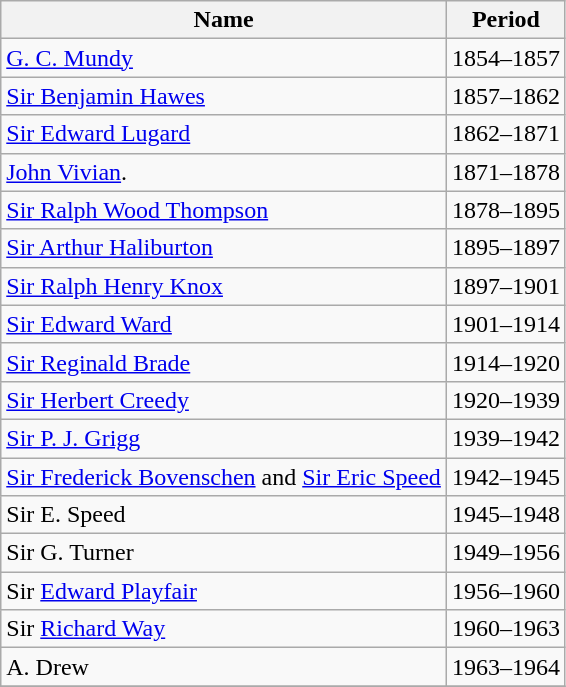<table class="wikitable" style="text-align:left">
<tr>
<th>Name</th>
<th>Period</th>
</tr>
<tr>
<td><a href='#'>G. C. Mundy</a></td>
<td>1854–1857</td>
</tr>
<tr>
<td><a href='#'>Sir Benjamin Hawes</a></td>
<td>1857–1862</td>
</tr>
<tr>
<td><a href='#'>Sir Edward Lugard</a></td>
<td>1862–1871</td>
</tr>
<tr>
<td><a href='#'>John Vivian</a>.</td>
<td>1871–1878</td>
</tr>
<tr>
<td><a href='#'>Sir Ralph Wood Thompson</a></td>
<td>1878–1895</td>
</tr>
<tr>
<td><a href='#'>Sir Arthur Haliburton</a></td>
<td>1895–1897</td>
</tr>
<tr>
<td><a href='#'>Sir Ralph Henry Knox</a></td>
<td>1897–1901</td>
</tr>
<tr>
<td><a href='#'>Sir Edward Ward</a></td>
<td>1901–1914</td>
</tr>
<tr>
<td><a href='#'>Sir Reginald Brade</a></td>
<td>1914–1920</td>
</tr>
<tr>
<td><a href='#'>Sir Herbert Creedy</a></td>
<td>1920–1939</td>
</tr>
<tr>
<td><a href='#'>Sir P. J. Grigg</a></td>
<td>1939–1942</td>
</tr>
<tr>
<td><a href='#'>Sir Frederick Bovenschen</a> and <a href='#'>Sir Eric Speed</a></td>
<td>1942–1945</td>
</tr>
<tr>
<td>Sir E. Speed</td>
<td>1945–1948</td>
</tr>
<tr>
<td>Sir G. Turner</td>
<td>1949–1956</td>
</tr>
<tr>
<td>Sir <a href='#'>Edward Playfair</a></td>
<td>1956–1960</td>
</tr>
<tr>
<td>Sir <a href='#'>Richard Way</a></td>
<td>1960–1963</td>
</tr>
<tr>
<td>A. Drew</td>
<td>1963–1964</td>
</tr>
<tr>
</tr>
</table>
